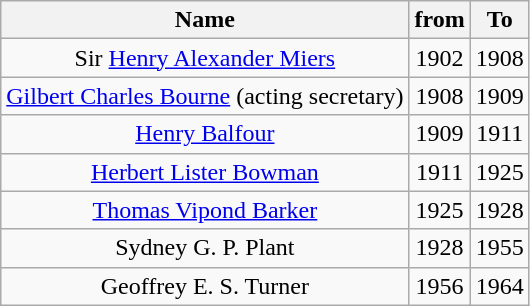<table class="wikitable" style="text-align:center;">
<tr>
<th>Name</th>
<th>from</th>
<th>To</th>
</tr>
<tr>
<td>Sir <a href='#'>Henry Alexander Miers</a></td>
<td>1902</td>
<td>1908</td>
</tr>
<tr>
<td><a href='#'>Gilbert Charles Bourne</a> (acting secretary)</td>
<td>1908</td>
<td>1909</td>
</tr>
<tr>
<td><a href='#'>Henry Balfour</a></td>
<td>1909</td>
<td>1911</td>
</tr>
<tr>
<td><a href='#'>Herbert Lister Bowman</a></td>
<td>1911</td>
<td>1925</td>
</tr>
<tr>
<td><a href='#'>Thomas Vipond Barker</a></td>
<td>1925</td>
<td>1928</td>
</tr>
<tr>
<td>Sydney G. P. Plant</td>
<td>1928</td>
<td>1955</td>
</tr>
<tr>
<td>Geoffrey E. S.  Turner</td>
<td>1956</td>
<td>1964</td>
</tr>
</table>
